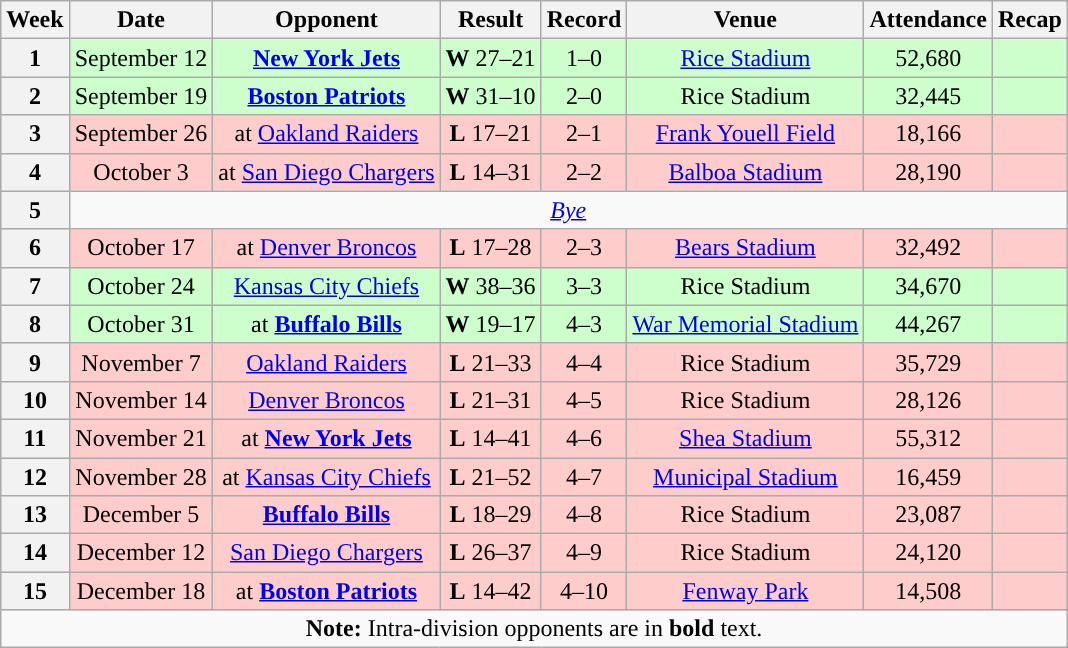<table class="wikitable" style="text-align:center">
<tr>
<th>Week</th>
<th>Date</th>
<th>Opponent</th>
<th>Result</th>
<th>Record</th>
<th>Venue</th>
<th>Attendance</th>
<th>Recap</th>
</tr>
<tr style="background:#cfc">
<th>1</th>
<td>September 12</td>
<td><strong><a href='#'>New York Jets</a></strong></td>
<td><strong>W</strong> 27–21</td>
<td>1–0</td>
<td><a href='#'>Rice Stadium</a></td>
<td>52,680</td>
<td></td>
</tr>
<tr style="background:#cfc">
<th>2</th>
<td>September 19</td>
<td><strong><a href='#'>Boston Patriots</a></strong></td>
<td><strong>W</strong> 31–10</td>
<td>2–0</td>
<td>Rice Stadium</td>
<td>32,445</td>
<td></td>
</tr>
<tr style="background:#fcc">
<th>3</th>
<td>September 26</td>
<td>at <a href='#'>Oakland Raiders</a></td>
<td><strong>L</strong> 17–21</td>
<td>2–1</td>
<td><a href='#'>Frank Youell Field</a></td>
<td>18,166</td>
<td></td>
</tr>
<tr style="background:#fcc">
<th>4</th>
<td>October 3</td>
<td>at <a href='#'>San Diego Chargers</a></td>
<td><strong>L</strong> 14–31</td>
<td>2–2</td>
<td><a href='#'>Balboa Stadium</a></td>
<td>28,190</td>
<td></td>
</tr>
<tr>
<th>5</th>
<td colspan=7><em><a href='#'>Bye</a></em></td>
</tr>
<tr style="background:#fcc">
<th>6</th>
<td>October 17</td>
<td>at <a href='#'>Denver Broncos</a></td>
<td><strong>L</strong> 17–28</td>
<td>2–3</td>
<td><a href='#'>Bears Stadium</a></td>
<td>32,492</td>
<td></td>
</tr>
<tr style="background:#cfc">
<th>7</th>
<td>October 24</td>
<td><a href='#'>Kansas City Chiefs</a></td>
<td><strong>W</strong> 38–36</td>
<td>3–3</td>
<td>Rice Stadium</td>
<td>34,670</td>
<td></td>
</tr>
<tr style="background:#cfc">
<th>8</th>
<td>October 31</td>
<td>at <strong><a href='#'>Buffalo Bills</a></strong></td>
<td><strong>W</strong> 19–17</td>
<td>4–3</td>
<td><a href='#'>War Memorial Stadium</a></td>
<td>44,267</td>
<td></td>
</tr>
<tr style="background:#fcc">
<th>9</th>
<td>November 7</td>
<td><a href='#'>Oakland Raiders</a></td>
<td><strong>L</strong> 21–33</td>
<td>4–4</td>
<td>Rice Stadium</td>
<td>35,729</td>
<td></td>
</tr>
<tr style="background:#fcc">
<th>10</th>
<td>November 14</td>
<td><a href='#'>Denver Broncos</a></td>
<td><strong>L</strong> 21–31</td>
<td>4–5</td>
<td>Rice Stadium</td>
<td>28,126</td>
<td></td>
</tr>
<tr style="background:#fcc">
<th>11</th>
<td>November 21</td>
<td>at <strong><a href='#'>New York Jets</a></strong></td>
<td><strong>L</strong> 14–41</td>
<td>4–6</td>
<td><a href='#'>Shea Stadium</a></td>
<td>55,312</td>
<td></td>
</tr>
<tr style="background:#fcc">
<th>12</th>
<td>November 28</td>
<td>at <a href='#'>Kansas City Chiefs</a></td>
<td><strong>L</strong> 21–52</td>
<td>4–7</td>
<td><a href='#'>Municipal Stadium</a></td>
<td>16,459</td>
<td></td>
</tr>
<tr style="background:#fcc">
<th>13</th>
<td>December 5</td>
<td><strong><a href='#'>Buffalo Bills</a></strong></td>
<td><strong>L</strong> 18–29</td>
<td>4–8</td>
<td>Rice Stadium</td>
<td>23,087</td>
<td></td>
</tr>
<tr style="background:#fcc">
<th>14</th>
<td>December 12</td>
<td><a href='#'>San Diego Chargers</a></td>
<td><strong>L</strong> 26–37</td>
<td>4–9</td>
<td>Rice Stadium</td>
<td>24,120</td>
<td></td>
</tr>
<tr style="background:#fcc">
<th>15</th>
<td>December 18</td>
<td>at <strong><a href='#'>Boston Patriots</a></strong></td>
<td><strong>L</strong> 14–42</td>
<td>4–10</td>
<td><a href='#'>Fenway Park</a></td>
<td>14,508</td>
<td></td>
</tr>
<tr>
<td colspan="8"><strong>Note:</strong> Intra-division opponents are in <strong>bold</strong> text.</td>
</tr>
</table>
